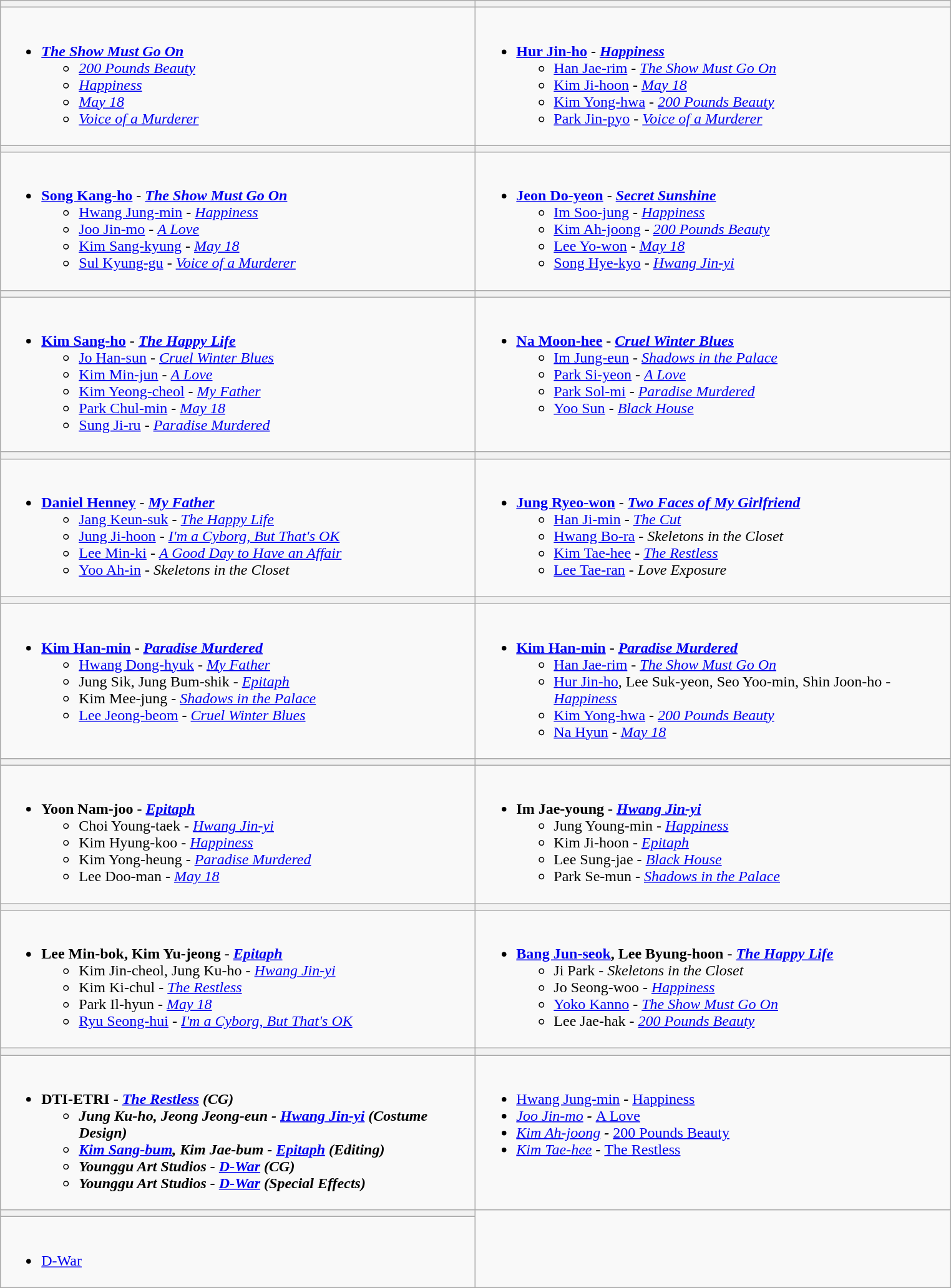<table class=wikitable>
<tr>
<th style="width:500px;"></th>
<th style="width:500px;"></th>
</tr>
<tr>
<td valign="top"><br><ul><li><strong><em><a href='#'>The Show Must Go On</a></em></strong><ul><li><em><a href='#'>200 Pounds Beauty</a></em></li><li><em><a href='#'>Happiness</a></em></li><li><em><a href='#'>May 18</a></em></li><li><em><a href='#'>Voice of a Murderer</a></em></li></ul></li></ul></td>
<td valign="top"><br><ul><li><strong><a href='#'>Hur Jin-ho</a></strong> - <strong><em><a href='#'>Happiness</a></em></strong><ul><li><a href='#'>Han Jae-rim</a> - <em><a href='#'>The Show Must Go On</a></em></li><li><a href='#'>Kim Ji-hoon</a> - <em><a href='#'>May 18</a></em></li><li><a href='#'>Kim Yong-hwa</a> - <em><a href='#'>200 Pounds Beauty</a></em></li><li><a href='#'>Park Jin-pyo</a> - <em><a href='#'>Voice of a Murderer</a></em></li></ul></li></ul></td>
</tr>
<tr>
<th></th>
<th></th>
</tr>
<tr>
<td valign="top"><br><ul><li><strong><a href='#'>Song Kang-ho</a></strong> - <strong><em><a href='#'>The Show Must Go On</a></em></strong><ul><li><a href='#'>Hwang Jung-min</a> - <em><a href='#'>Happiness</a></em></li><li><a href='#'>Joo Jin-mo</a> - <em><a href='#'>A Love</a></em></li><li><a href='#'>Kim Sang-kyung</a> - <em><a href='#'>May 18</a></em></li><li><a href='#'>Sul Kyung-gu</a> - <em><a href='#'>Voice of a Murderer</a></em></li></ul></li></ul></td>
<td valign="top"><br><ul><li><strong><a href='#'>Jeon Do-yeon</a></strong> - <strong><em><a href='#'>Secret Sunshine</a></em></strong><ul><li><a href='#'>Im Soo-jung</a> - <em><a href='#'>Happiness</a></em></li><li><a href='#'>Kim Ah-joong</a> - <em><a href='#'>200 Pounds Beauty</a></em></li><li><a href='#'>Lee Yo-won</a> - <em><a href='#'>May 18</a></em></li><li><a href='#'>Song Hye-kyo</a> - <em><a href='#'>Hwang Jin-yi</a></em></li></ul></li></ul></td>
</tr>
<tr>
<th></th>
<th></th>
</tr>
<tr>
<td valign="top"><br><ul><li><strong><a href='#'>Kim Sang-ho</a></strong> - <strong><em><a href='#'>The Happy Life</a></em></strong><ul><li><a href='#'>Jo Han-sun</a> - <em><a href='#'>Cruel Winter Blues</a></em></li><li><a href='#'>Kim Min-jun</a> - <em><a href='#'>A Love</a></em></li><li><a href='#'>Kim Yeong-cheol</a> - <em><a href='#'>My Father</a></em></li><li><a href='#'>Park Chul-min</a> - <em><a href='#'>May 18</a></em></li><li><a href='#'>Sung Ji-ru</a> - <em><a href='#'>Paradise Murdered</a></em></li></ul></li></ul></td>
<td valign="top"><br><ul><li><strong><a href='#'>Na Moon-hee</a></strong> - <strong><em><a href='#'>Cruel Winter Blues</a></em></strong><ul><li><a href='#'>Im Jung-eun</a> - <em><a href='#'>Shadows in the Palace</a></em></li><li><a href='#'>Park Si-yeon</a> - <em><a href='#'>A Love</a></em></li><li><a href='#'>Park Sol-mi</a> - <em><a href='#'>Paradise Murdered</a></em></li><li><a href='#'>Yoo Sun</a> - <em><a href='#'>Black House</a></em></li></ul></li></ul></td>
</tr>
<tr>
<th></th>
<th></th>
</tr>
<tr>
<td valign="top"><br><ul><li><strong><a href='#'>Daniel Henney</a></strong> - <strong><em><a href='#'>My Father</a></em></strong><ul><li><a href='#'>Jang Keun-suk</a> - <em><a href='#'>The Happy Life</a></em></li><li><a href='#'>Jung Ji-hoon</a> - <em><a href='#'>I'm a Cyborg, But That's OK</a></em></li><li><a href='#'>Lee Min-ki</a> - <em><a href='#'>A Good Day to Have an Affair</a></em></li><li><a href='#'>Yoo Ah-in</a> - <em>Skeletons in the Closet</em></li></ul></li></ul></td>
<td valign="top"><br><ul><li><strong><a href='#'>Jung Ryeo-won</a></strong> - <strong><em><a href='#'>Two Faces of My Girlfriend</a></em></strong><ul><li><a href='#'>Han Ji-min</a> - <em><a href='#'>The Cut</a></em></li><li><a href='#'>Hwang Bo-ra</a> - <em>Skeletons in the Closet</em></li><li><a href='#'>Kim Tae-hee</a> - <em><a href='#'>The Restless</a></em></li><li><a href='#'>Lee Tae-ran</a> - <em>Love Exposure</em></li></ul></li></ul></td>
</tr>
<tr>
<th></th>
<th></th>
</tr>
<tr>
<td valign="top"><br><ul><li><strong><a href='#'>Kim Han-min</a></strong> - <strong><em><a href='#'>Paradise Murdered</a></em></strong><ul><li><a href='#'>Hwang Dong-hyuk</a> - <em><a href='#'>My Father</a></em></li><li>Jung Sik, Jung Bum-shik - <em><a href='#'>Epitaph</a></em></li><li>Kim Mee-jung - <em><a href='#'>Shadows in the Palace</a></em></li><li><a href='#'>Lee Jeong-beom</a> - <em><a href='#'>Cruel Winter Blues</a></em></li></ul></li></ul></td>
<td valign="top"><br><ul><li><strong><a href='#'>Kim Han-min</a></strong> - <strong><em><a href='#'>Paradise Murdered</a></em></strong><ul><li><a href='#'>Han Jae-rim</a> - <em><a href='#'>The Show Must Go On</a></em></li><li><a href='#'>Hur Jin-ho</a>, Lee Suk-yeon, Seo Yoo-min, Shin Joon-ho - <em><a href='#'>Happiness</a></em></li><li><a href='#'>Kim Yong-hwa</a> - <em><a href='#'>200 Pounds Beauty</a></em></li><li><a href='#'>Na Hyun</a> - <em><a href='#'>May 18</a></em></li></ul></li></ul></td>
</tr>
<tr>
<th></th>
<th></th>
</tr>
<tr>
<td valign="top"><br><ul><li><strong>Yoon Nam-joo</strong> - <strong><em><a href='#'>Epitaph</a></em></strong><ul><li>Choi Young-taek - <em><a href='#'>Hwang Jin-yi</a></em></li><li>Kim Hyung-koo - <em><a href='#'>Happiness</a></em></li><li>Kim Yong-heung - <em><a href='#'>Paradise Murdered</a></em></li><li>Lee Doo-man - <em><a href='#'>May 18</a></em></li></ul></li></ul></td>
<td valign="top"><br><ul><li><strong>Im Jae-young</strong> - <strong><em><a href='#'>Hwang Jin-yi</a></em></strong><ul><li>Jung Young-min - <em><a href='#'>Happiness</a></em></li><li>Kim Ji-hoon - <em><a href='#'>Epitaph</a></em></li><li>Lee Sung-jae - <em><a href='#'>Black House</a></em></li><li>Park Se-mun - <em><a href='#'>Shadows in the Palace</a></em></li></ul></li></ul></td>
</tr>
<tr>
<th></th>
<th></th>
</tr>
<tr>
<td valign="top"><br><ul><li><strong>Lee Min-bok, Kim Yu-jeong</strong> - <strong><em><a href='#'>Epitaph</a></em></strong><ul><li>Kim Jin-cheol, Jung Ku-ho - <em><a href='#'>Hwang Jin-yi</a></em></li><li>Kim Ki-chul - <em><a href='#'>The Restless</a></em></li><li>Park Il-hyun - <em><a href='#'>May 18</a></em></li><li><a href='#'>Ryu Seong-hui</a> - <em><a href='#'>I'm a Cyborg, But That's OK</a></em></li></ul></li></ul></td>
<td valign="top"><br><ul><li><strong><a href='#'>Bang Jun-seok</a>, Lee Byung-hoon</strong> - <strong><em><a href='#'>The Happy Life</a></em></strong><ul><li>Ji Park - <em>Skeletons in the Closet</em></li><li>Jo Seong-woo - <em><a href='#'>Happiness</a></em></li><li><a href='#'>Yoko Kanno</a> - <em><a href='#'>The Show Must Go On</a></em></li><li>Lee Jae-hak - <em><a href='#'>200 Pounds Beauty</a></em></li></ul></li></ul></td>
</tr>
<tr>
<th></th>
<th></th>
</tr>
<tr>
<td valign="top"><br><ul><li><strong>DTI-ETRI</strong> - <strong><em><a href='#'>The Restless</a><em> (CG)<strong><ul><li>Jung Ku-ho, Jeong Jeong-eun - </em><a href='#'>Hwang Jin-yi</a><em> (Costume Design)</li><li><a href='#'>Kim Sang-bum</a>, Kim Jae-bum - </em><a href='#'>Epitaph</a><em> (Editing)</li><li>Younggu Art Studios - </em><a href='#'>D-War</a><em> (CG)</li><li>Younggu Art Studios - </em><a href='#'>D-War</a><em> (Special Effects)</li></ul></li></ul></td>
<td valign="top"><br><ul><li></strong><a href='#'>Hwang Jung-min</a><strong> - </em></strong><a href='#'>Happiness</a><strong><em></li><li></strong><a href='#'>Joo Jin-mo</a><strong> - </em></strong><a href='#'>A Love</a><strong><em></li><li></strong><a href='#'>Kim Ah-joong</a><strong> - </em></strong><a href='#'>200 Pounds Beauty</a><strong><em></li><li></strong><a href='#'>Kim Tae-hee</a><strong> - </em></strong><a href='#'>The Restless</a><strong><em></li></ul></td>
</tr>
<tr>
<th></th>
</tr>
<tr>
<td valign="top"><br><ul><li></em></strong><a href='#'>D-War</a><strong><em></li></ul></td>
</tr>
</table>
